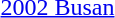<table>
<tr>
<td><a href='#'>2002 Busan</a></td>
<td></td>
<td></td>
<td></td>
</tr>
</table>
